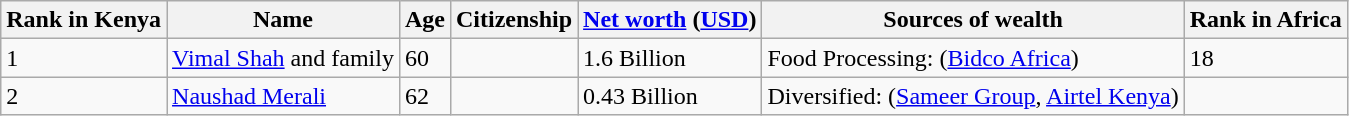<table class="wikitable">
<tr>
<th>Rank in Kenya</th>
<th>Name</th>
<th>Age</th>
<th>Citizenship</th>
<th><a href='#'>Net worth</a> (<a href='#'>USD</a>)</th>
<th>Sources of wealth</th>
<th>Rank in Africa</th>
</tr>
<tr>
<td>1</td>
<td><a href='#'>Vimal Shah</a> and family</td>
<td>60</td>
<td></td>
<td>1.6 Billion</td>
<td>Food Processing: (<a href='#'>Bidco Africa</a>)</td>
<td>18</td>
</tr>
<tr>
<td>2</td>
<td><a href='#'>Naushad Merali</a></td>
<td>62</td>
<td></td>
<td>0.43 Billion</td>
<td>Diversified: (<a href='#'>Sameer Group</a>, <a href='#'>Airtel Kenya</a>)</td>
<td></td>
</tr>
</table>
